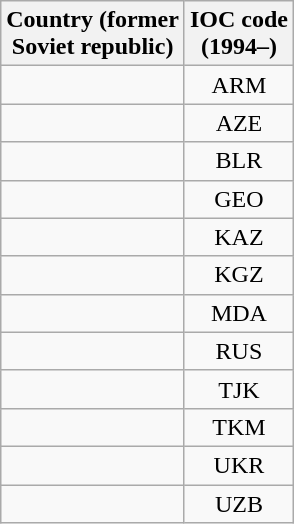<table class="wikitable">
<tr>
<th align="center">Country (former<br>Soviet republic)</th>
<th align="center">IOC code<br>(1994–)</th>
</tr>
<tr align="center">
<td align="left"></td>
<td>ARM</td>
</tr>
<tr align="center">
<td align="left"></td>
<td>AZE</td>
</tr>
<tr align="center">
<td align="left"></td>
<td>BLR</td>
</tr>
<tr align="center">
<td align="left"></td>
<td>GEO</td>
</tr>
<tr align="center">
<td align="left"></td>
<td>KAZ</td>
</tr>
<tr align="center">
<td align="left"></td>
<td>KGZ</td>
</tr>
<tr align="center">
<td align="left"></td>
<td>MDA</td>
</tr>
<tr align="center">
<td align="left"></td>
<td>RUS</td>
</tr>
<tr align="center">
<td align="left"></td>
<td>TJK</td>
</tr>
<tr align="center">
<td align="left"></td>
<td>TKM</td>
</tr>
<tr align="center">
<td align="left"></td>
<td>UKR</td>
</tr>
<tr align="center">
<td align="left"></td>
<td>UZB</td>
</tr>
</table>
